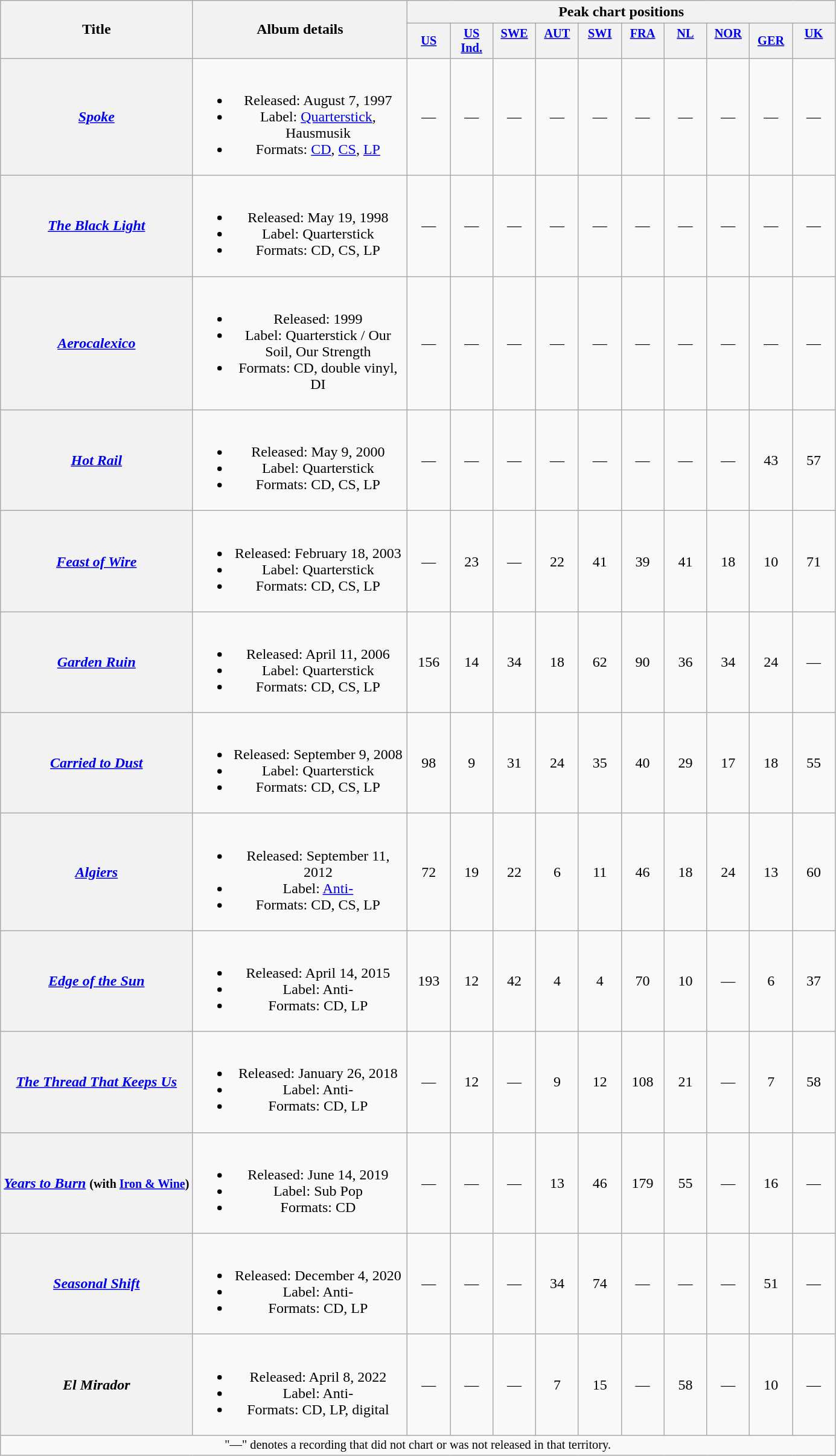<table class="wikitable plainrowheaders" style=text-align:center;>
<tr>
<th rowspan="2">Title</th>
<th rowspan="2" style="width:230px;">Album details</th>
<th colspan="10">Peak chart positions</th>
</tr>
<tr>
<th style="width:3em;font-size:85%"><a href='#'>US</a><br></th>
<th style="width:3em;font-size:85%"><a href='#'>US<br>Ind.</a><br></th>
<th style="width:3em;font-size:85%"><a href='#'>SWE</a><br><br></th>
<th style="width:3em;font-size:85%"><a href='#'>AUT</a><br><br></th>
<th style="width:3em;font-size:85%"><a href='#'>SWI</a><br><br></th>
<th style="width:3em;font-size:85%"><a href='#'>FRA</a><br><br></th>
<th style="width:3em;font-size:85%"><a href='#'>NL</a><br><br></th>
<th style="width:3em;font-size:85%"><a href='#'>NOR</a><br><br></th>
<th style="width:3em;font-size:85%"><a href='#'>GER</a><br></th>
<th style="width:3em;font-size:85%"><a href='#'>UK</a><br><br></th>
</tr>
<tr>
<th scope="row"><em><a href='#'>Spoke</a></em></th>
<td><br><ul><li>Released: August 7, 1997</li><li>Label: <a href='#'>Quarterstick</a>, Hausmusik</li><li>Formats: <a href='#'>CD</a>, <a href='#'>CS</a>, <a href='#'>LP</a></li></ul></td>
<td>—</td>
<td>—</td>
<td>—</td>
<td>—</td>
<td>—</td>
<td>—</td>
<td>—</td>
<td>—</td>
<td>—</td>
<td>—</td>
</tr>
<tr>
<th scope="row"><em><a href='#'>The Black Light</a></em></th>
<td><br><ul><li>Released: May 19, 1998</li><li>Label: Quarterstick</li><li>Formats: CD, CS, LP</li></ul></td>
<td>—</td>
<td>—</td>
<td>—</td>
<td>—</td>
<td>—</td>
<td>—</td>
<td>—</td>
<td>—</td>
<td>—</td>
<td>—</td>
</tr>
<tr>
<th scope="row"><em><a href='#'>Aerocalexico</a></em></th>
<td><br><ul><li>Released: 1999</li><li>Label: Quarterstick / Our Soil, Our Strength</li><li>Formats: CD, double vinyl, DI</li></ul></td>
<td>—</td>
<td>—</td>
<td>—</td>
<td>—</td>
<td>—</td>
<td>—</td>
<td>—</td>
<td>—</td>
<td>—</td>
<td>—</td>
</tr>
<tr>
<th scope="row"><em><a href='#'>Hot Rail</a></em></th>
<td><br><ul><li>Released: May 9, 2000</li><li>Label: Quarterstick</li><li>Formats: CD, CS, LP</li></ul></td>
<td>—</td>
<td>—</td>
<td>—</td>
<td>—</td>
<td>—</td>
<td>—</td>
<td>—</td>
<td>—</td>
<td>43</td>
<td>57</td>
</tr>
<tr>
<th scope="row"><em><a href='#'>Feast of Wire</a></em></th>
<td><br><ul><li>Released: February 18, 2003</li><li>Label: Quarterstick</li><li>Formats: CD, CS, LP</li></ul></td>
<td>—</td>
<td>23</td>
<td>—</td>
<td>22</td>
<td>41</td>
<td>39</td>
<td>41</td>
<td>18</td>
<td>10</td>
<td>71</td>
</tr>
<tr>
<th scope="row"><em><a href='#'>Garden Ruin</a></em></th>
<td><br><ul><li>Released: April 11, 2006</li><li>Label: Quarterstick</li><li>Formats: CD, CS, LP</li></ul></td>
<td>156</td>
<td>14</td>
<td>34</td>
<td>18</td>
<td>62</td>
<td>90</td>
<td>36</td>
<td>34</td>
<td>24</td>
<td>—</td>
</tr>
<tr>
<th scope="row"><em><a href='#'>Carried to Dust</a></em></th>
<td><br><ul><li>Released: September 9, 2008</li><li>Label: Quarterstick</li><li>Formats: CD, CS, LP</li></ul></td>
<td>98</td>
<td>9</td>
<td>31</td>
<td>24</td>
<td>35</td>
<td>40</td>
<td>29</td>
<td>17</td>
<td>18</td>
<td>55</td>
</tr>
<tr>
<th scope="row"><em><a href='#'>Algiers</a></em></th>
<td><br><ul><li>Released: September 11, 2012</li><li>Label: <a href='#'>Anti-</a></li><li>Formats: CD, CS, LP</li></ul></td>
<td>72</td>
<td>19</td>
<td>22</td>
<td>6</td>
<td>11</td>
<td>46</td>
<td>18</td>
<td>24</td>
<td>13</td>
<td>60</td>
</tr>
<tr>
<th scope="row"><em><a href='#'>Edge of the Sun</a></em></th>
<td><br><ul><li>Released: April 14, 2015</li><li>Label: Anti-</li><li>Formats: CD, LP</li></ul></td>
<td>193</td>
<td>12</td>
<td>42</td>
<td>4</td>
<td>4</td>
<td>70</td>
<td>10</td>
<td>—</td>
<td>6</td>
<td>37</td>
</tr>
<tr>
<th scope="row"><em><a href='#'>The Thread That Keeps Us</a></em></th>
<td><br><ul><li>Released: January 26, 2018</li><li>Label: Anti-</li><li>Formats: CD, LP</li></ul></td>
<td>—</td>
<td>12</td>
<td>—</td>
<td>9</td>
<td>12</td>
<td>108</td>
<td>21</td>
<td>—</td>
<td>7</td>
<td>58</td>
</tr>
<tr>
<th scope="row"><em><a href='#'>Years to Burn</a></em> <small>(with <a href='#'>Iron & Wine</a>)</small></th>
<td><br><ul><li>Released: June 14, 2019</li><li>Label: Sub Pop</li><li>Formats: CD</li></ul></td>
<td>—</td>
<td>—</td>
<td>—</td>
<td>13</td>
<td>46</td>
<td>179</td>
<td>55</td>
<td>—</td>
<td>16</td>
<td>—</td>
</tr>
<tr>
<th scope="row"><em><a href='#'>Seasonal Shift</a></em></th>
<td><br><ul><li>Released: December 4, 2020</li><li>Label: Anti-</li><li>Formats: CD, LP</li></ul></td>
<td>—</td>
<td>—</td>
<td>—</td>
<td>34</td>
<td>74</td>
<td>—</td>
<td>—</td>
<td>—</td>
<td>51</td>
<td>—</td>
</tr>
<tr>
<th scope="row"><em>El Mirador</em></th>
<td><br><ul><li>Released: April 8, 2022</li><li>Label: Anti-</li><li>Formats: CD, LP, digital</li></ul></td>
<td>—</td>
<td>—</td>
<td>—</td>
<td>7<br></td>
<td>15</td>
<td>—</td>
<td>58</td>
<td>—</td>
<td>10</td>
<td>—</td>
</tr>
<tr>
<td colspan="12" style="font-size:85%">"—" denotes a recording that did not chart or was not released in that territory.</td>
</tr>
</table>
